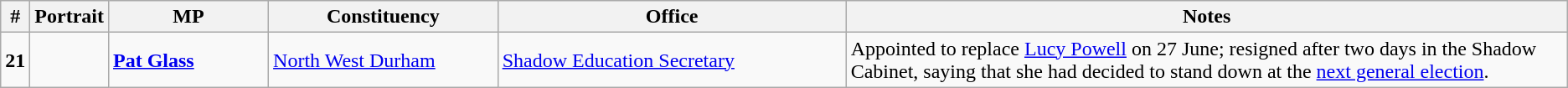<table class="wikitable">
<tr>
<th>#</th>
<th>Portrait</th>
<th scope="col" style="width: 120px;">MP</th>
<th scope="col" style="width: 175px;">Constituency</th>
<th scope="col" style="width: 270px;">Office</th>
<th>Notes</th>
</tr>
<tr>
<td><strong>21</strong></td>
<td></td>
<td><strong><a href='#'>Pat Glass</a></strong></td>
<td><a href='#'>North West Durham</a></td>
<td><a href='#'>Shadow Education Secretary</a></td>
<td>Appointed to replace <a href='#'>Lucy Powell</a> on 27 June; resigned after two days in the Shadow Cabinet, saying that she had decided to stand down at the <a href='#'>next general election</a>.</td>
</tr>
</table>
